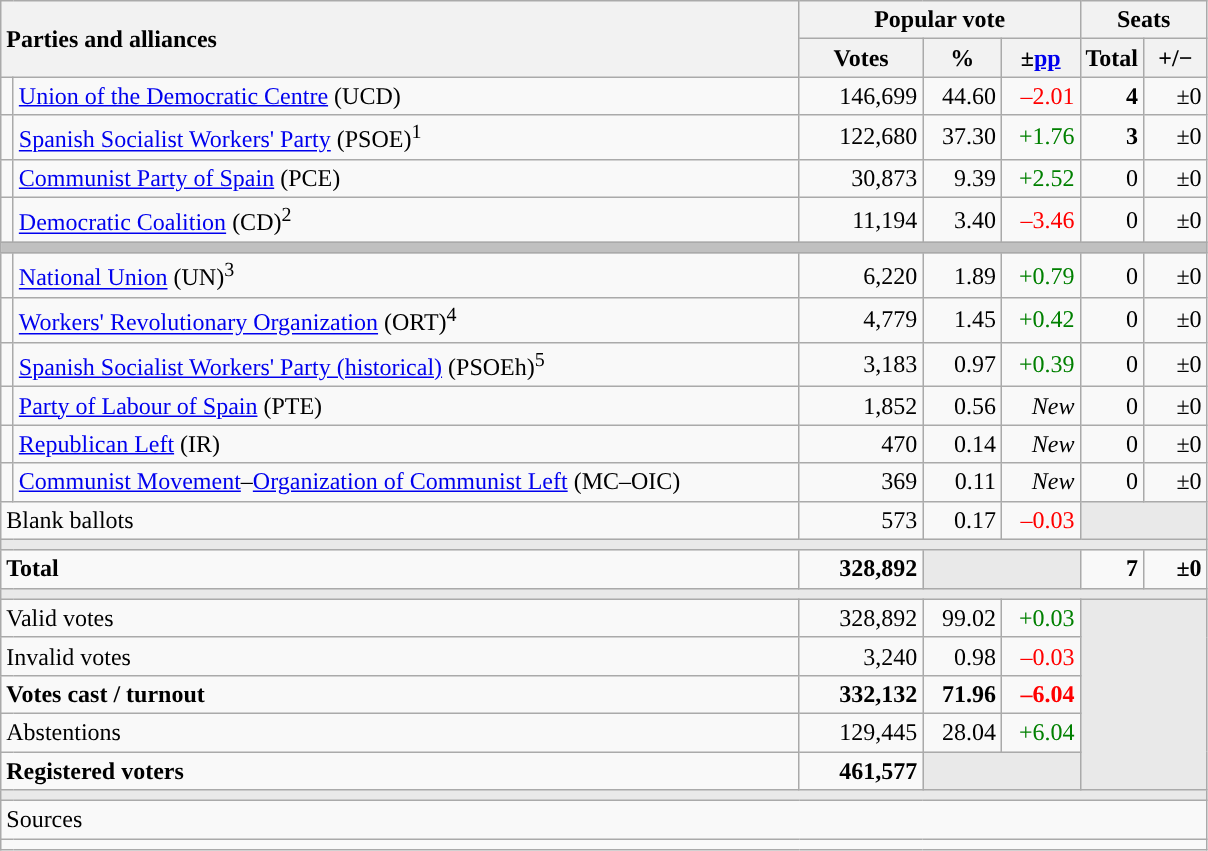<table class="wikitable" style="text-align:right;">
<tr>
<th style="text-align:left;" rowspan="2" colspan="2" width="525">Parties and alliances</th>
<th colspan="3">Popular vote</th>
<th colspan="2">Seats</th>
</tr>
<tr>
<th width="75">Votes</th>
<th width="45">%</th>
<th width="45">±<a href='#'>pp</a></th>
<th width="35">Total</th>
<th width="35">+/−</th>
</tr>
<tr>
<td width="1" style="color:inherit;background:"></td>
<td align="left"><a href='#'>Union of the Democratic Centre</a> (UCD)</td>
<td>146,699</td>
<td>44.60</td>
<td style="color:red;">–2.01</td>
<td><strong>4</strong></td>
<td>±0</td>
</tr>
<tr>
<td style="color:inherit;background:"></td>
<td align="left"><a href='#'>Spanish Socialist Workers' Party</a> (PSOE)<sup>1</sup></td>
<td>122,680</td>
<td>37.30</td>
<td style="color:green;">+1.76</td>
<td><strong>3</strong></td>
<td>±0</td>
</tr>
<tr>
<td style="color:inherit;background:"></td>
<td align="left"><a href='#'>Communist Party of Spain</a> (PCE)</td>
<td>30,873</td>
<td>9.39</td>
<td style="color:green;">+2.52</td>
<td>0</td>
<td>±0</td>
</tr>
<tr>
<td style="color:inherit;background:"></td>
<td align="left"><a href='#'>Democratic Coalition</a> (CD)<sup>2</sup></td>
<td>11,194</td>
<td>3.40</td>
<td style="color:red;">–3.46</td>
<td>0</td>
<td>±0</td>
</tr>
<tr>
<td colspan="7" bgcolor="#C0C0C0"></td>
</tr>
<tr>
<td style="color:inherit;background:"></td>
<td align="left"><a href='#'>National Union</a> (UN)<sup>3</sup></td>
<td>6,220</td>
<td>1.89</td>
<td style="color:green;">+0.79</td>
<td>0</td>
<td>±0</td>
</tr>
<tr>
<td style="color:inherit;background:"></td>
<td align="left"><a href='#'>Workers' Revolutionary Organization</a> (ORT)<sup>4</sup></td>
<td>4,779</td>
<td>1.45</td>
<td style="color:green;">+0.42</td>
<td>0</td>
<td>±0</td>
</tr>
<tr>
<td style="color:inherit;background:"></td>
<td align="left"><a href='#'>Spanish Socialist Workers' Party (historical)</a> (PSOEh)<sup>5</sup></td>
<td>3,183</td>
<td>0.97</td>
<td style="color:green;">+0.39</td>
<td>0</td>
<td>±0</td>
</tr>
<tr>
<td style="color:inherit;background:"></td>
<td align="left"><a href='#'>Party of Labour of Spain</a> (PTE)</td>
<td>1,852</td>
<td>0.56</td>
<td><em>New</em></td>
<td>0</td>
<td>±0</td>
</tr>
<tr>
<td style="color:inherit;background:"></td>
<td align="left"><a href='#'>Republican Left</a> (IR)</td>
<td>470</td>
<td>0.14</td>
<td><em>New</em></td>
<td>0</td>
<td>±0</td>
</tr>
<tr>
<td style="color:inherit;background:"></td>
<td align="left"><a href='#'>Communist Movement</a>–<a href='#'>Organization of Communist Left</a> (MC–OIC)</td>
<td>369</td>
<td>0.11</td>
<td><em>New</em></td>
<td>0</td>
<td>±0</td>
</tr>
<tr>
<td align="left" colspan="2">Blank ballots</td>
<td>573</td>
<td>0.17</td>
<td style="color:red;">–0.03</td>
<td bgcolor="#E9E9E9" colspan="2"></td>
</tr>
<tr>
<td colspan="7" bgcolor="#E9E9E9"></td>
</tr>
<tr style="font-weight:bold;">
<td align="left" colspan="2">Total</td>
<td>328,892</td>
<td bgcolor="#E9E9E9" colspan="2"></td>
<td>7</td>
<td>±0</td>
</tr>
<tr>
<td colspan="7" bgcolor="#E9E9E9"></td>
</tr>
<tr>
<td align="left" colspan="2">Valid votes</td>
<td>328,892</td>
<td>99.02</td>
<td style="color:green;">+0.03</td>
<td bgcolor="#E9E9E9" colspan="2" rowspan="5"></td>
</tr>
<tr>
<td align="left" colspan="2">Invalid votes</td>
<td>3,240</td>
<td>0.98</td>
<td style="color:red;">–0.03</td>
</tr>
<tr style="font-weight:bold;">
<td align="left" colspan="2">Votes cast / turnout</td>
<td>332,132</td>
<td>71.96</td>
<td style="color:red;">–6.04</td>
</tr>
<tr>
<td align="left" colspan="2">Abstentions</td>
<td>129,445</td>
<td>28.04</td>
<td style="color:green;">+6.04</td>
</tr>
<tr style="font-weight:bold;">
<td align="left" colspan="2">Registered voters</td>
<td>461,577</td>
<td bgcolor="#E9E9E9" colspan="2"></td>
</tr>
<tr>
<td colspan="7" bgcolor="#E9E9E9"></td>
</tr>
<tr>
<td align="left" colspan="7">Sources</td>
</tr>
<tr>
<td colspan="7" style="text-align:left; max-width:790px;"></td>
</tr>
</table>
